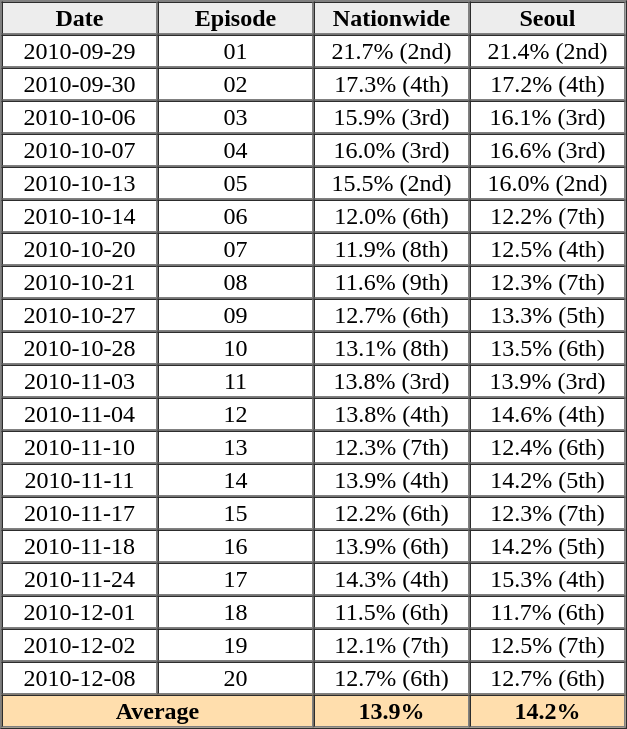<table border="1" cellpadding="1" cellspacing="0">
<tr>
<th width=100 bgcolor="#EDEDED">Date</th>
<th width=100 bgcolor="#EDEDED">Episode</th>
<th width=100 bgcolor="#EDEDED">Nationwide</th>
<th width=100 bgcolor="#EDEDED">Seoul</th>
</tr>
<tr align=center>
<td>2010-09-29</td>
<td>01</td>
<td>21.7% (2nd)</td>
<td>21.4% (2nd)</td>
</tr>
<tr align=center>
<td>2010-09-30</td>
<td>02</td>
<td>17.3% (4th)</td>
<td>17.2% (4th)</td>
</tr>
<tr align=center>
<td>2010-10-06</td>
<td>03</td>
<td>15.9% (3rd)</td>
<td>16.1% (3rd)</td>
</tr>
<tr align=center>
<td>2010-10-07</td>
<td>04</td>
<td>16.0% (3rd)</td>
<td>16.6% (3rd)</td>
</tr>
<tr align=center>
<td>2010-10-13</td>
<td>05</td>
<td>15.5% (2nd)</td>
<td>16.0% (2nd)</td>
</tr>
<tr align=center>
<td>2010-10-14</td>
<td>06</td>
<td>12.0% (6th)</td>
<td>12.2% (7th)</td>
</tr>
<tr align=center>
<td>2010-10-20</td>
<td>07</td>
<td>11.9% (8th)</td>
<td>12.5% (4th)</td>
</tr>
<tr align=center>
<td>2010-10-21</td>
<td>08</td>
<td>11.6% (9th)</td>
<td>12.3% (7th)</td>
</tr>
<tr align=center>
<td>2010-10-27</td>
<td>09</td>
<td>12.7% (6th)</td>
<td>13.3% (5th)</td>
</tr>
<tr align=center>
<td>2010-10-28</td>
<td>10</td>
<td>13.1% (8th)</td>
<td>13.5% (6th)</td>
</tr>
<tr align=center>
<td>2010-11-03</td>
<td>11</td>
<td>13.8% (3rd)</td>
<td>13.9% (3rd)</td>
</tr>
<tr align=center>
<td>2010-11-04</td>
<td>12</td>
<td>13.8% (4th)</td>
<td>14.6% (4th)</td>
</tr>
<tr align=center>
<td>2010-11-10</td>
<td>13</td>
<td>12.3% (7th)</td>
<td>12.4% (6th)</td>
</tr>
<tr align=center>
<td>2010-11-11</td>
<td>14</td>
<td>13.9% (4th)</td>
<td>14.2% (5th)</td>
</tr>
<tr align=center>
<td>2010-11-17</td>
<td>15</td>
<td>12.2% (6th)</td>
<td>12.3% (7th)</td>
</tr>
<tr align=center>
<td>2010-11-18</td>
<td>16</td>
<td>13.9% (6th)</td>
<td>14.2% (5th)</td>
</tr>
<tr align=center>
<td>2010-11-24</td>
<td>17</td>
<td>14.3% (4th)</td>
<td>15.3% (4th)</td>
</tr>
<tr align=center>
<td>2010-12-01</td>
<td>18</td>
<td>11.5% (6th)</td>
<td>11.7% (6th)</td>
</tr>
<tr align=center>
<td>2010-12-02</td>
<td>19</td>
<td>12.1% (7th)</td>
<td>12.5% (7th)</td>
</tr>
<tr align=center>
<td>2010-12-08</td>
<td>20</td>
<td>12.7% (6th)</td>
<td>12.7% (6th)</td>
</tr>
<tr align="center" style="background:#ffdead;">
<th colspan=2>Average</th>
<th>13.9%</th>
<th>14.2%</th>
</tr>
</table>
